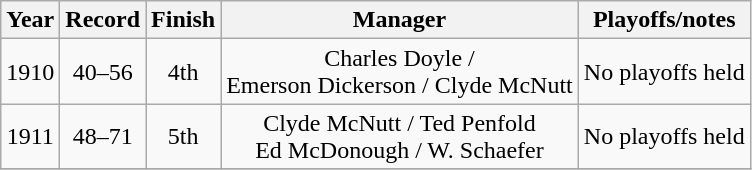<table class="wikitable">
<tr>
<th>Year</th>
<th>Record</th>
<th>Finish</th>
<th>Manager</th>
<th>Playoffs/notes</th>
</tr>
<tr align=center>
<td>1910</td>
<td>40–56</td>
<td>4th</td>
<td>Charles Doyle /<br> Emerson Dickerson / Clyde McNutt</td>
<td>No playoffs held</td>
</tr>
<tr align=center>
<td>1911</td>
<td>48–71</td>
<td>5th</td>
<td>Clyde McNutt / Ted Penfold <br>Ed McDonough / W. Schaefer</td>
<td>No playoffs held</td>
</tr>
<tr align=center>
</tr>
</table>
